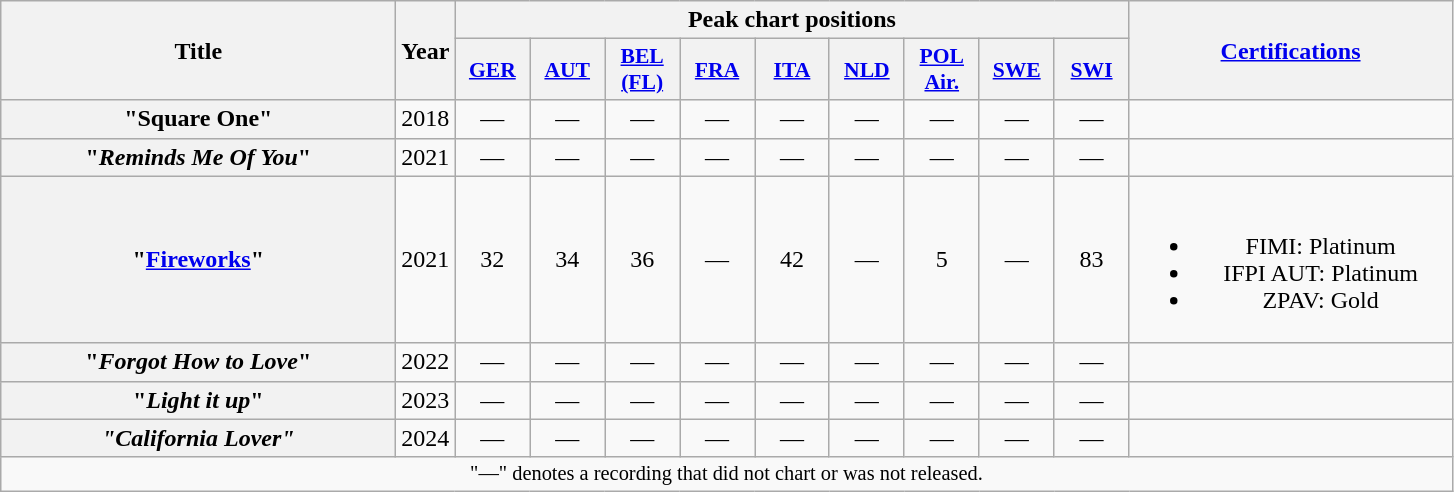<table class="wikitable plainrowheaders" style="text-align:center;">
<tr>
<th rowspan="2" scope="col" style="width:16em;">Title</th>
<th rowspan="2" scope="col">Year</th>
<th colspan="9" scope="col">Peak chart positions</th>
<th rowspan="2" scope="col" style="width:13em;"><a href='#'>Certifications</a></th>
</tr>
<tr>
<th scope="col" style="width:3em;font-size:90%;"><a href='#'>GER</a><br></th>
<th scope="col" style="width:3em;font-size:90%;"><a href='#'>AUT</a><br></th>
<th scope="col" style="width:3em;font-size:90%;"><a href='#'>BEL</a><br><a href='#'>(FL)</a><br></th>
<th scope="col" style="width:3em;font-size:90%;"><a href='#'>FRA</a></th>
<th scope="col" style="width:3em;font-size:90%;"><a href='#'>ITA</a><br></th>
<th scope="col" style="width:3em;font-size:90%;"><a href='#'>NLD</a></th>
<th scope="col" style="width:3em;font-size:90%;"><a href='#'>POL</a><br><a href='#'>Air.</a>
</th>
<th scope="col" style="width:3em;font-size:90%;"><a href='#'>SWE</a></th>
<th scope="col" style="width:3em;font-size:90%;"><a href='#'>SWI</a><br></th>
</tr>
<tr>
<th scope="row">"Square One"</th>
<td>2018</td>
<td>—</td>
<td>—</td>
<td>—</td>
<td>—</td>
<td>—</td>
<td>—</td>
<td>—</td>
<td>—</td>
<td>—</td>
<td></td>
</tr>
<tr>
<th scope="row">"<em>Reminds Me Of You</em>"<br></th>
<td>2021</td>
<td>—</td>
<td>—</td>
<td>—</td>
<td>—</td>
<td>—</td>
<td>—</td>
<td>—</td>
<td>—</td>
<td>—</td>
<td></td>
</tr>
<tr>
<th scope="row">"<a href='#'>Fireworks</a>"<br></th>
<td>2021</td>
<td>32</td>
<td>34</td>
<td>36</td>
<td>—</td>
<td>42</td>
<td>—</td>
<td>5</td>
<td>—</td>
<td>83</td>
<td><br><ul><li>FIMI: Platinum</li><li>IFPI AUT: Platinum</li><li>ZPAV: Gold</li></ul></td>
</tr>
<tr>
<th scope="row">"<em>Forgot How to Love</em>"<br></th>
<td>2022</td>
<td>—</td>
<td>—</td>
<td>—</td>
<td>—</td>
<td>—</td>
<td>—</td>
<td>—</td>
<td>—</td>
<td>—</td>
<td></td>
</tr>
<tr>
<th scope="row">"<em>Light it up</em>"<br></th>
<td>2023</td>
<td>—</td>
<td>—</td>
<td>—</td>
<td>—</td>
<td>—</td>
<td>—</td>
<td>—</td>
<td>—</td>
<td>—</td>
<td></td>
</tr>
<tr>
<th scope="row"><em>"California Lover"</em></th>
<td>2024</td>
<td>—</td>
<td>—</td>
<td>—</td>
<td>—</td>
<td>—</td>
<td>—</td>
<td>—</td>
<td>—</td>
<td>—</td>
<td></td>
</tr>
<tr>
<td colspan="12" style="font-size:85%">"—" denotes a recording that did not chart or was not released.</td>
</tr>
</table>
